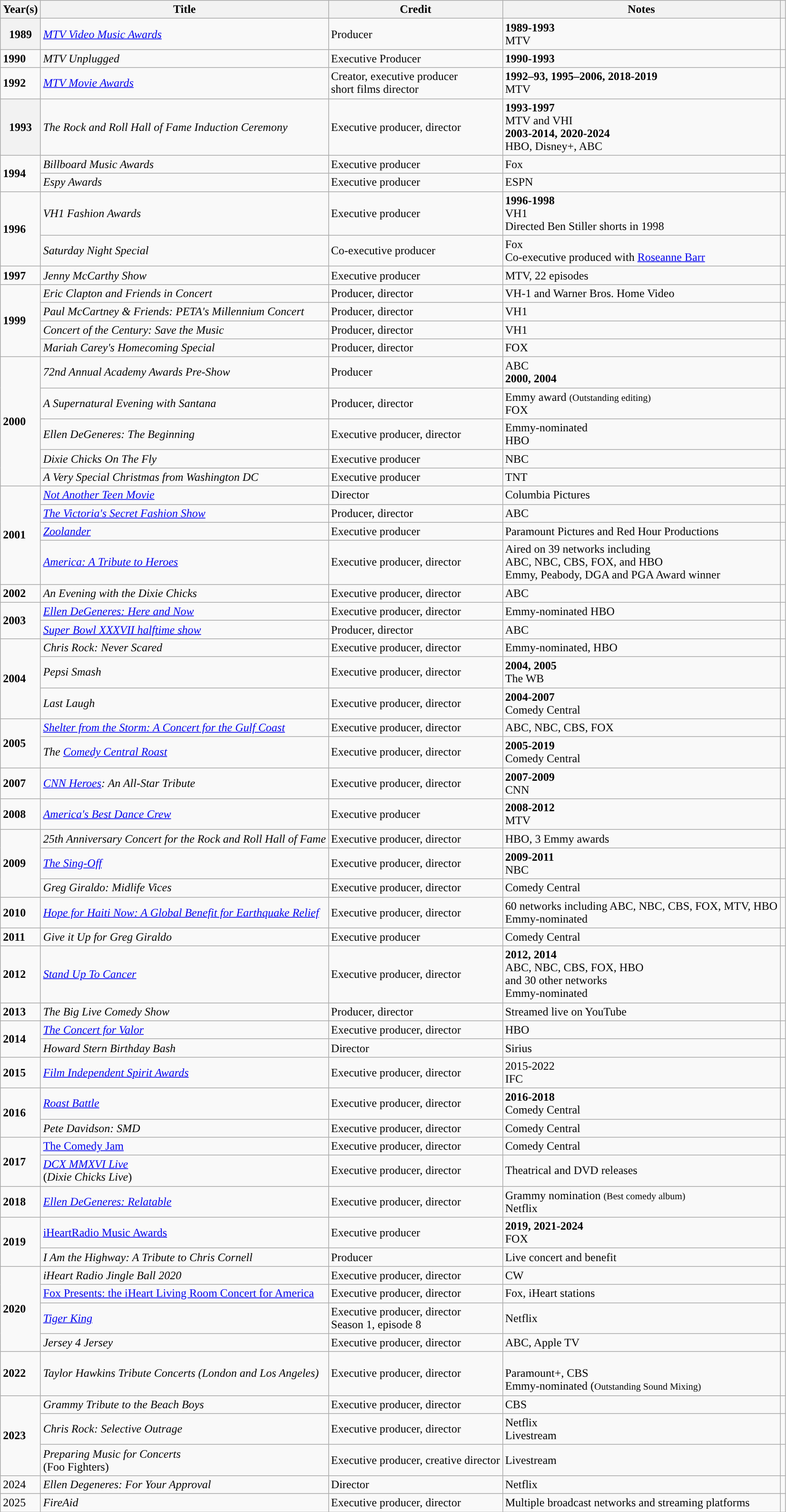<table class="wikitable plainrowheaders sortable">
<tr>
<th scope="col">Year(s)</th>
<th scope="col">Title</th>
<th scope="col">Credit</th>
<th scope="col" class="unsortable">Notes</th>
<th scope="col" class="unsortable"></th>
</tr>
<tr>
<th scope="row"><strong>1989</strong></th>
<td><em><a href='#'>MTV Video Music Awards</a></em></td>
<td>Producer</td>
<td><strong>1989-1993</strong><br> MTV <br></td>
<td></td>
</tr>
<tr>
<td><strong>1990</strong></td>
<td><em>MTV Unplugged</em></td>
<td>Executive Producer</td>
<td><strong>1990-1993</strong></td>
<td></td>
</tr>
<tr>
<td scope="row"><strong>1992</strong></td>
<td><em><a href='#'>MTV Movie Awards</a></em></td>
<td>Creator, executive producer <br> short films director</td>
<td><strong>1992–93, 1995–2006, 2018-2019</strong> <br>MTV</td>
<td></td>
</tr>
<tr>
<th scope="row"><strong> 1993</strong></th>
<td><em>The Rock and Roll Hall of Fame Induction Ceremony</em></td>
<td>Executive producer, director</td>
<td><strong>1993-1997</strong><br> MTV and VHI <br> <strong>2003-2014, 2020-2024</strong> <br>HBO, Disney+, ABC</td>
<td></td>
</tr>
<tr>
<td rowspan="2"><strong>1994</strong></td>
<td><em>Billboard Music Awards</em></td>
<td>Executive producer</td>
<td>Fox</td>
<td></td>
</tr>
<tr>
<td><em>Espy Awards</em></td>
<td>Executive producer</td>
<td>ESPN</td>
<td></td>
</tr>
<tr>
<td rowspan="2" scope="row"><strong>1996</strong></td>
<td><em>VH1 Fashion Awards</em></td>
<td>Executive producer</td>
<td><strong>1996-1998</strong> <br>VH1 <br>Directed Ben Stiller shorts in 1998</td>
<td></td>
</tr>
<tr>
<td><em>Saturday Night Special</em></td>
<td>Co-executive producer</td>
<td>Fox<br>Co-executive produced with <a href='#'>Roseanne Barr</a></td>
<td></td>
</tr>
<tr>
<td><strong>1997</strong></td>
<td><em>Jenny McCarthy Show</em></td>
<td>Executive producer</td>
<td>MTV, 22 episodes</td>
<td></td>
</tr>
<tr>
<td rowspan="4"><strong>1999</strong></td>
<td scope = "row"><em>Eric Clapton and Friends in Concert</em></td>
<td>Producer, director</td>
<td>VH-1 and Warner Bros. Home Video</td>
<td></td>
</tr>
<tr>
<td><em>Paul McCartney & Friends: PETA's Millennium Concert</em></td>
<td>Producer, director</td>
<td>VH1</td>
<td></td>
</tr>
<tr>
<td><em>Concert of the Century: Save the Music</em></td>
<td>Producer, director</td>
<td>VH1</td>
<td></td>
</tr>
<tr>
<td><em>Mariah Carey's Homecoming Special</em></td>
<td>Producer, director</td>
<td>FOX</td>
<td></td>
</tr>
<tr>
<td rowspan="5" scope="row"><strong>2000</strong></td>
<td><em>72nd Annual Academy Awards Pre-Show</em></td>
<td>Producer</td>
<td>ABC<br><strong>2000, 2004</strong></td>
<td></td>
</tr>
<tr>
<td><em>A Supernatural Evening with Santana</em></td>
<td>Producer, director</td>
<td>Emmy award <small>(Outstanding editing)</small><br>FOX</td>
<td></td>
</tr>
<tr>
<td><em>Ellen DeGeneres: The Beginning</em></td>
<td>Executive producer, director</td>
<td>Emmy-nominated <br>HBO</td>
<td></td>
</tr>
<tr>
<td><em>Dixie Chicks On The Fly</em></td>
<td>Executive producer</td>
<td>NBC</td>
<td></td>
</tr>
<tr>
<td><em>A Very Special Christmas from Washington DC</em></td>
<td>Executive producer</td>
<td>TNT</td>
<td></td>
</tr>
<tr>
<td scope="row" rowspan="4"><strong>2001</strong></td>
<td><em><a href='#'>Not Another Teen Movie</a></em></td>
<td>Director</td>
<td>Columbia Pictures</td>
<td></td>
</tr>
<tr>
<td><em><a href='#'>The Victoria's Secret Fashion Show</a></em></td>
<td>Producer, director</td>
<td>ABC</td>
<td></td>
</tr>
<tr>
<td><em><a href='#'>Zoolander</a></em></td>
<td>Executive producer</td>
<td>Paramount Pictures and Red Hour Productions</td>
<td></td>
</tr>
<tr>
<td><em><a href='#'>America: A Tribute to Heroes</a></em></td>
<td>Executive producer, director</td>
<td>Aired on 39 networks including <br>ABC, NBC, CBS, FOX, and HBO <br>Emmy, Peabody, DGA and PGA Award winner</td>
<td></td>
</tr>
<tr>
<td scope="row"><strong>2002</strong></td>
<td><em>An Evening with the Dixie Chicks</em></td>
<td>Executive producer, director</td>
<td>ABC</td>
<td></td>
</tr>
<tr>
<td scope="row" rowspan="2"><strong>2003</strong></td>
<td><em><a href='#'>Ellen DeGeneres: Here and Now</a></em></td>
<td>Executive producer, director</td>
<td>Emmy-nominated  HBO</td>
<td></td>
</tr>
<tr>
<td><em><a href='#'>Super Bowl XXXVII halftime show</a></em></td>
<td>Producer, director</td>
<td>ABC</td>
<td></td>
</tr>
<tr>
<td scope="row" rowspan="3"><strong>2004</strong></td>
<td><em>Chris Rock: Never Scared</em></td>
<td>Executive producer, director</td>
<td>Emmy-nominated, HBO</td>
<td></td>
</tr>
<tr>
<td><em>Pepsi Smash</em></td>
<td>Executive producer, director</td>
<td><strong>2004, 2005</strong> <br>The WB</td>
<td></td>
</tr>
<tr>
<td><em>Last Laugh</em></td>
<td>Executive producer, director</td>
<td><strong>2004-2007</strong><br>Comedy Central</td>
<td></td>
</tr>
<tr>
<td scope="row" rowspan="2"><strong>2005</strong></td>
<td><em><a href='#'>Shelter from the Storm: A Concert for the Gulf Coast</a></em></td>
<td>Executive producer, director</td>
<td>ABC, NBC, CBS, FOX</td>
<td></td>
</tr>
<tr>
<td><em>The <a href='#'>Comedy Central Roast</a></em></td>
<td>Executive producer, director</td>
<td><strong>2005-2019</strong> <br>Comedy Central</td>
<td></td>
</tr>
<tr>
<td scope="row"><strong>2007</strong></td>
<td><em><a href='#'>CNN Heroes</a>: An All-Star Tribute</em></td>
<td>Executive producer, director</td>
<td><strong>2007-2009</strong><br>CNN</td>
<td></td>
</tr>
<tr>
<td scope="row"><strong>2008</strong></td>
<td><em><a href='#'>America's Best Dance Crew</a></em></td>
<td>Executive producer</td>
<td><strong>2008-2012</strong><br>MTV</td>
<td></td>
</tr>
<tr>
<td scope=row rowspan="3"><strong>2009</strong></td>
<td><em>25th Anniversary Concert for the Rock and Roll Hall of Fame</em></td>
<td>Executive producer, director</td>
<td>HBO, 3 Emmy awards</td>
<td></td>
</tr>
<tr>
<td><em><a href='#'>The Sing-Off</a></em></td>
<td>Executive producer, director</td>
<td><strong>2009-2011</strong> <br>NBC</td>
<td></td>
</tr>
<tr>
<td><em>Greg Giraldo: Midlife Vices</em></td>
<td>Executive producer, director</td>
<td>Comedy Central</td>
<td></td>
</tr>
<tr>
<td scope=row><strong>2010</strong></td>
<td><em><a href='#'>Hope for Haiti Now: A Global Benefit for Earthquake Relief</a></em></td>
<td>Executive producer, director</td>
<td>60 networks including ABC, NBC, CBS, FOX, MTV, HBO <br>Emmy-nominated</td>
<td></td>
</tr>
<tr>
<td scope=row><strong>2011</strong></td>
<td><em>Give it Up for Greg Giraldo</em></td>
<td>Executive producer</td>
<td>Comedy Central</td>
<td></td>
</tr>
<tr>
<td scope=row><strong>2012</strong></td>
<td><em><a href='#'>Stand Up To Cancer</a></em></td>
<td>Executive producer, director</td>
<td><strong>2012, 2014</strong> <br>ABC, NBC, CBS, FOX, HBO <br> and 30 other networks<br>Emmy-nominated</td>
<td></td>
</tr>
<tr>
<td scope=row><strong>2013</strong></td>
<td><em>The Big Live Comedy Show</em></td>
<td>Producer, director</td>
<td>Streamed live on YouTube</td>
<td></td>
</tr>
<tr>
<td scope=row rowspan="2"><strong>2014</strong></td>
<td><em><a href='#'>The Concert for Valor</a></em></td>
<td>Executive producer, director</td>
<td>HBO</td>
<td></td>
</tr>
<tr>
<td><em>Howard Stern Birthday Bash</em></td>
<td>Director</td>
<td>Sirius</td>
<td></td>
</tr>
<tr>
<td scope=row><strong>2015</strong></td>
<td><em><a href='#'>Film Independent Spirit Awards</a></em></td>
<td>Executive producer, director</td>
<td>2015-2022<br>IFC</td>
<td></td>
</tr>
<tr>
<td scope=row rowspan="2"><strong>2016</strong></td>
<td><em><a href='#'>Roast Battle</a></em></td>
<td>Executive producer, director</td>
<td><strong>2016-2018</strong><br>Comedy Central</td>
<td></td>
</tr>
<tr>
<td><em>Pete Davidson: SMD</em></td>
<td>Executive producer, director</td>
<td>Comedy Central</td>
<td></td>
</tr>
<tr>
<td scope=row rowspan="2"><strong>2017</strong></td>
<td><a href='#'>The Comedy Jam</a></td>
<td>Executive producer, director</td>
<td>Comedy Central</td>
<td></td>
</tr>
<tr>
<td><em><a href='#'>DCX MMXVI Live</a></em> <br> (<em>Dixie Chicks Live</em>)</td>
<td>Executive producer, director</td>
<td>Theatrical and DVD releases</td>
<td></td>
</tr>
<tr>
<td scope="row"><strong>2018</strong></td>
<td><em><a href='#'>Ellen DeGeneres: Relatable</a></em></td>
<td>Executive producer, director</td>
<td>Grammy nomination <small> (Best comedy album) </small><br>Netflix <br></td>
<td></td>
</tr>
<tr>
<td scope=row rowspan="2"><strong>2019</strong></td>
<td><a href='#'>iHeartRadio Music Awards</a></td>
<td>Executive producer</td>
<td><strong>2019, 2021-2024</strong><br>FOX</td>
<td></td>
</tr>
<tr>
<td><em>I Am the Highway: A Tribute to Chris Cornell</em></td>
<td>Producer</td>
<td>Live concert and benefit</td>
<td></td>
</tr>
<tr>
<td scope=row rowspan="4"><strong>2020</strong></td>
<td><em>iHeart Radio Jingle Ball 2020</em></td>
<td>Executive producer, director</td>
<td>CW</td>
<td></td>
</tr>
<tr>
<td><a href='#'>Fox Presents: the iHeart Living Room Concert for America</a></td>
<td>Executive producer, director</td>
<td>Fox, iHeart stations</td>
<td></td>
</tr>
<tr>
<td><em><a href='#'>Tiger King</a></em></td>
<td>Executive producer, director <br>Season 1, episode 8</td>
<td>Netflix</td>
<td></td>
</tr>
<tr>
<td><em>Jersey 4 Jersey</em></td>
<td>Executive producer, director</td>
<td>ABC, Apple TV</td>
<td></td>
</tr>
<tr>
<td scope=row><strong>2022</strong></td>
<td><em>Taylor Hawkins Tribute Concerts (London and Los Angeles)</em></td>
<td>Executive producer, director</td>
<td><br>Paramount+, CBS <br>Emmy-nominated (<small>Outstanding Sound Mixing) </small></td>
<td></td>
</tr>
<tr>
<td scope=row rowspan=3><strong>2023</strong></td>
<td><em>Grammy Tribute to the Beach Boys</em></td>
<td>Executive producer, director</td>
<td>CBS</td>
<td></td>
</tr>
<tr>
<td><em>Chris Rock: Selective Outrage</em></td>
<td>Executive producer, director</td>
<td>Netflix <br>Livestream</td>
<td><br></td>
</tr>
<tr>
<td><em>Preparing Music for Concerts</em> <br> (Foo Fighters)</td>
<td>Executive producer, creative director</td>
<td>Livestream</td>
<td></td>
</tr>
<tr>
<td>2024</td>
<td><em>Ellen Degeneres: For Your Approval</em></td>
<td>Director</td>
<td>Netflix</td>
<td></td>
</tr>
<tr>
<td>2025</td>
<td><em>FireAid</em></td>
<td>Executive producer, director</td>
<td>Multiple broadcast networks and streaming platforms</td>
<td></td>
</tr>
</table>
